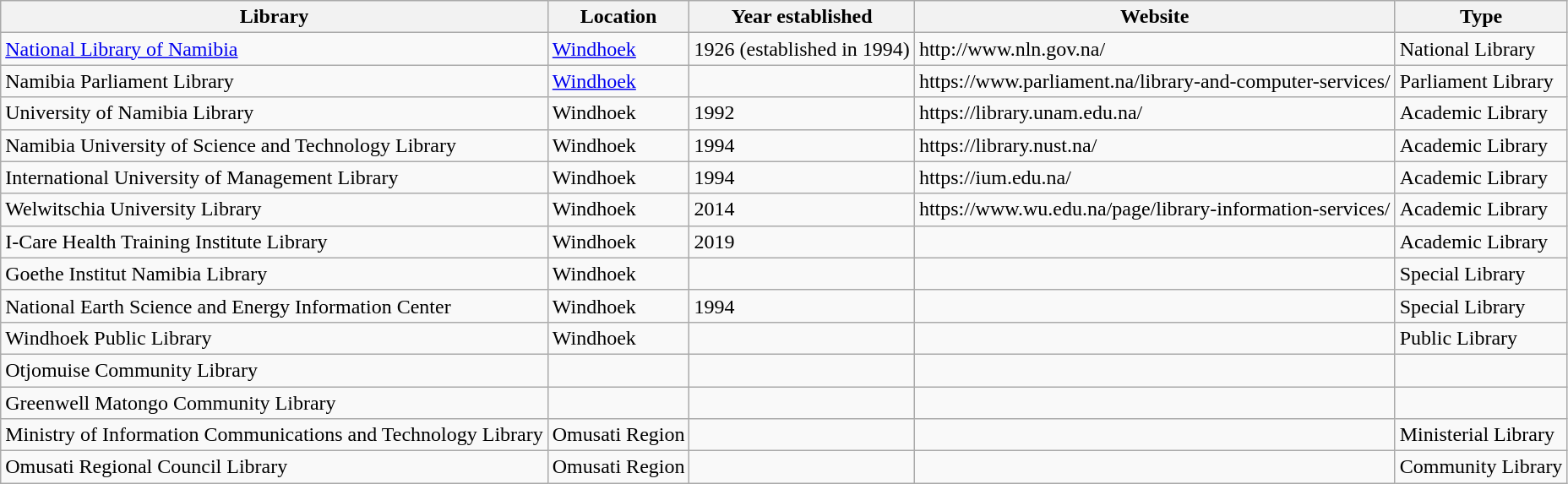<table class="wikitable">
<tr>
<th>Library</th>
<th>Location</th>
<th>Year established</th>
<th>Website</th>
<th>Type</th>
</tr>
<tr>
<td><a href='#'>National Library of Namibia</a></td>
<td><a href='#'>Windhoek</a></td>
<td>1926 (established in 1994)</td>
<td>http://www.nln.gov.na/</td>
<td>National Library</td>
</tr>
<tr>
<td>Namibia Parliament Library</td>
<td><a href='#'>Windhoek</a></td>
<td></td>
<td>https://www.parliament.na/library-and-computer-services/</td>
<td>Parliament Library</td>
</tr>
<tr>
<td>University of Namibia Library</td>
<td>Windhoek</td>
<td>1992</td>
<td>https://library.unam.edu.na/</td>
<td>Academic Library</td>
</tr>
<tr>
<td>Namibia University of Science and Technology Library</td>
<td>Windhoek</td>
<td>1994</td>
<td>https://library.nust.na/</td>
<td>Academic Library</td>
</tr>
<tr>
<td>International University of Management Library</td>
<td>Windhoek</td>
<td>1994</td>
<td>https://ium.edu.na/</td>
<td>Academic Library</td>
</tr>
<tr>
<td>Welwitschia University Library</td>
<td>Windhoek</td>
<td>2014</td>
<td>https://www.wu.edu.na/page/library-information-services/</td>
<td>Academic Library</td>
</tr>
<tr>
<td>I-Care Health Training Institute Library</td>
<td>Windhoek</td>
<td>2019</td>
<td></td>
<td>Academic Library</td>
</tr>
<tr>
<td>Goethe Institut Namibia Library</td>
<td>Windhoek</td>
<td></td>
<td></td>
<td>Special Library</td>
</tr>
<tr>
<td>National Earth Science and Energy Information Center</td>
<td>Windhoek</td>
<td>1994</td>
<td></td>
<td>Special Library</td>
</tr>
<tr>
<td>Windhoek Public Library</td>
<td>Windhoek</td>
<td></td>
<td></td>
<td>Public Library</td>
</tr>
<tr>
<td>Otjomuise Community Library</td>
<td></td>
<td></td>
<td></td>
<td></td>
</tr>
<tr>
<td>Greenwell Matongo Community Library</td>
<td></td>
<td></td>
<td></td>
<td></td>
</tr>
<tr>
<td>Ministry of Information Communications and Technology Library</td>
<td>Omusati Region</td>
<td></td>
<td></td>
<td>Ministerial Library</td>
</tr>
<tr>
<td>Omusati Regional Council Library</td>
<td>Omusati Region</td>
<td></td>
<td></td>
<td>Community Library</td>
</tr>
</table>
